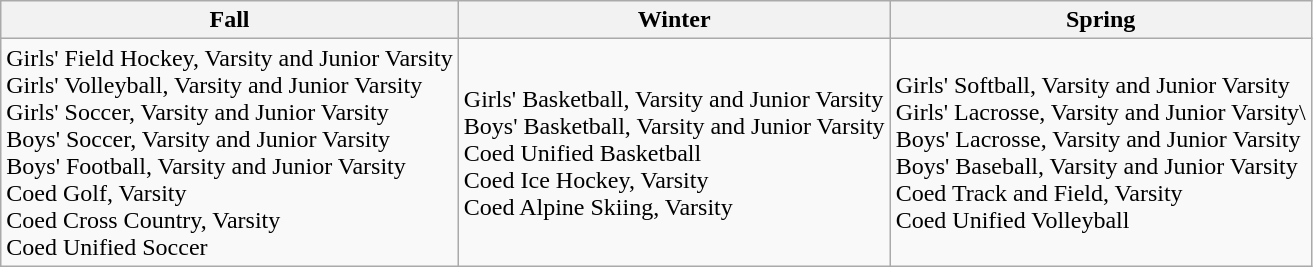<table class="wikitable">
<tr>
<th>Fall</th>
<th>Winter</th>
<th>Spring</th>
</tr>
<tr>
<td>Girls' Field Hockey, Varsity and Junior Varsity<br>Girls' Volleyball, Varsity and Junior Varsity<br>Girls' Soccer, Varsity and Junior Varsity<br>Boys' Soccer, Varsity and Junior Varsity<br>Boys' Football, Varsity and Junior Varsity<br>Coed Golf, Varsity<br>Coed Cross Country, Varsity<br>Coed Unified Soccer</td>
<td>Girls' Basketball, Varsity and Junior Varsity<br>Boys' Basketball, Varsity and Junior Varsity<br>Coed Unified Basketball<br>Coed Ice Hockey, Varsity<br>Coed Alpine Skiing, Varsity</td>
<td>Girls' Softball, Varsity and Junior Varsity<br>Girls' Lacrosse, Varsity and Junior Varsity\<br>Boys' Lacrosse, Varsity and Junior Varsity<br>Boys' Baseball, Varsity and Junior Varsity<br>Coed Track and Field, Varsity<br>Coed Unified Volleyball</td>
</tr>
</table>
